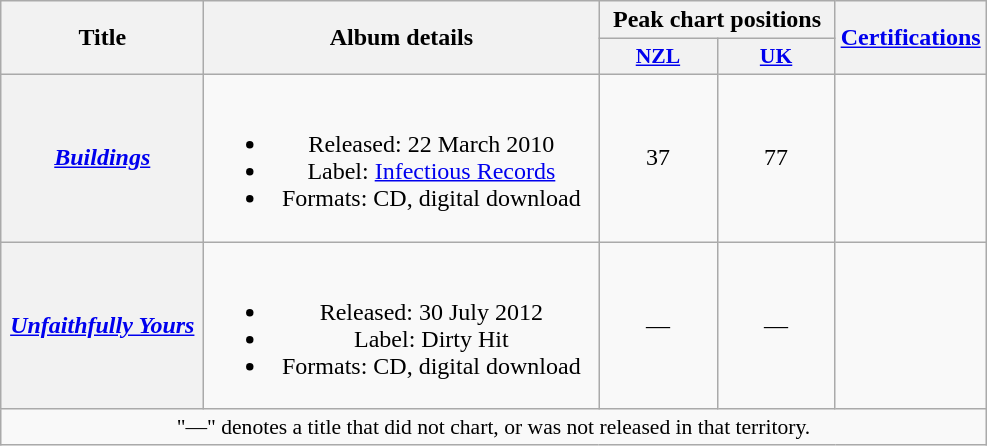<table class="wikitable" style="text-align:center;">
<tr>
<th scope="col" rowspan="2" style="width:8em;">Title</th>
<th scope="col" rowspan="2" style="width:16em;">Album details</th>
<th scope="col" colspan="2">Peak chart positions</th>
<th scope="col" rowspan="2"><a href='#'>Certifications</a></th>
</tr>
<tr>
<th scope="col" style="width:5em;font-size:90%;"><a href='#'>NZL</a><br></th>
<th scope="col" style="width:5em;font-size:90%;"><a href='#'>UK</a><br></th>
</tr>
<tr>
<th scope="row"><strong><em><a href='#'>Buildings</a></em></strong></th>
<td><br><ul><li>Released: 22 March 2010</li><li>Label: <a href='#'>Infectious Records</a></li><li>Formats: CD, digital download</li></ul></td>
<td>37</td>
<td>77</td>
<td></td>
</tr>
<tr>
<th scope="row"><strong><em><a href='#'>Unfaithfully Yours</a></em></strong></th>
<td><br><ul><li>Released: 30 July 2012</li><li>Label: Dirty Hit</li><li>Formats: CD, digital download</li></ul></td>
<td>—</td>
<td>—</td>
</tr>
<tr>
<td colspan="5" style="font-size:90%">"—" denotes a title that did not chart, or was not released in that territory.</td>
</tr>
</table>
